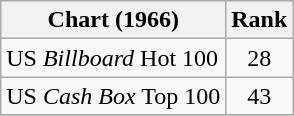<table class="wikitable">
<tr>
<th align="left">Chart (1966)</th>
<th style="text-align:center;">Rank</th>
</tr>
<tr>
<td>US <em>Billboard</em> Hot 100</td>
<td style="text-align:center;">28</td>
</tr>
<tr>
<td>US <em>Cash Box</em> Top 100</td>
<td style="text-align:center;">43</td>
</tr>
<tr>
</tr>
</table>
